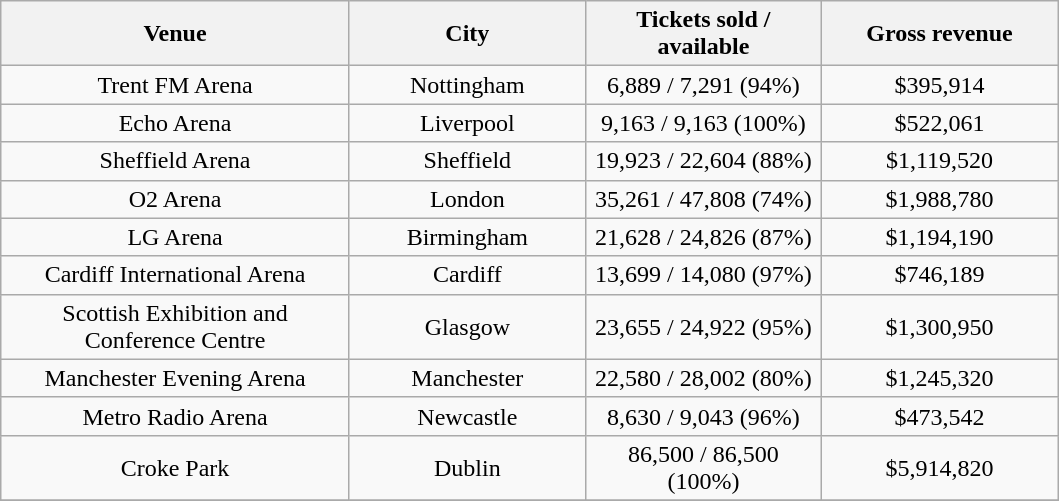<table class="wikitable" style="text-align:center">
<tr>
<th style="width:225px;">Venue</th>
<th style="width:150px;">City</th>
<th style="width:150px;">Tickets sold / available</th>
<th style="width:150px;">Gross revenue</th>
</tr>
<tr>
<td>Trent FM Arena</td>
<td>Nottingham</td>
<td>6,889 / 7,291 (94%)</td>
<td>$395,914</td>
</tr>
<tr>
<td>Echo Arena</td>
<td>Liverpool</td>
<td>9,163 / 9,163 (100%)</td>
<td>$522,061</td>
</tr>
<tr>
<td>Sheffield Arena</td>
<td>Sheffield</td>
<td>19,923 / 22,604 (88%)</td>
<td>$1,119,520</td>
</tr>
<tr>
<td>O2 Arena</td>
<td>London</td>
<td>35,261 / 47,808 (74%)</td>
<td>$1,988,780</td>
</tr>
<tr>
<td>LG Arena</td>
<td>Birmingham</td>
<td>21,628 / 24,826 (87%)</td>
<td>$1,194,190</td>
</tr>
<tr>
<td>Cardiff International Arena</td>
<td>Cardiff</td>
<td>13,699 / 14,080 (97%)</td>
<td>$746,189</td>
</tr>
<tr>
<td>Scottish Exhibition and Conference Centre</td>
<td>Glasgow</td>
<td>23,655 / 24,922 (95%)</td>
<td>$1,300,950</td>
</tr>
<tr>
<td>Manchester Evening Arena</td>
<td>Manchester</td>
<td>22,580 / 28,002 (80%)</td>
<td>$1,245,320</td>
</tr>
<tr>
<td>Metro Radio Arena</td>
<td>Newcastle</td>
<td>8,630 / 9,043 (96%)</td>
<td>$473,542</td>
</tr>
<tr>
<td>Croke Park</td>
<td>Dublin</td>
<td>86,500 / 86,500 (100%)</td>
<td>$5,914,820</td>
</tr>
<tr>
</tr>
</table>
